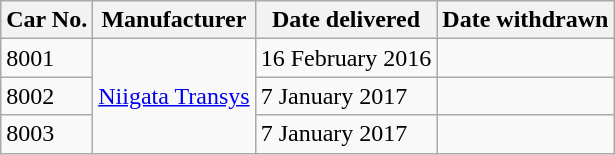<table class="wikitable">
<tr>
<th>Car No.</th>
<th>Manufacturer</th>
<th>Date delivered</th>
<th>Date withdrawn</th>
</tr>
<tr>
<td>8001</td>
<td rowspan=3><a href='#'>Niigata Transys</a></td>
<td>16 February 2016</td>
<td> </td>
</tr>
<tr>
<td>8002</td>
<td>7 January 2017</td>
<td> </td>
</tr>
<tr>
<td>8003</td>
<td>7 January 2017</td>
<td> </td>
</tr>
</table>
